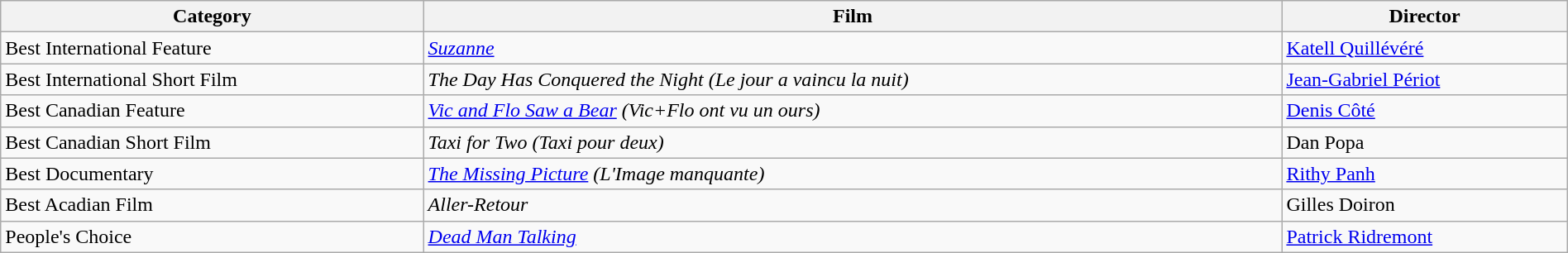<table class="wikitable sortable"  width=100%>
<tr>
<th>Category</th>
<th>Film</th>
<th>Director</th>
</tr>
<tr>
<td>Best International Feature</td>
<td><em><a href='#'>Suzanne</a></em></td>
<td><a href='#'>Katell Quillévéré</a></td>
</tr>
<tr>
<td>Best International Short Film</td>
<td><em>The Day Has Conquered the Night (Le jour a vaincu la nuit)</em></td>
<td><a href='#'>Jean-Gabriel Périot</a></td>
</tr>
<tr>
<td>Best Canadian Feature</td>
<td><em><a href='#'>Vic and Flo Saw a Bear</a> (Vic+Flo ont vu un ours)</em></td>
<td><a href='#'>Denis Côté</a></td>
</tr>
<tr>
<td>Best Canadian Short Film</td>
<td><em>Taxi for Two (Taxi pour deux)</em></td>
<td>Dan Popa</td>
</tr>
<tr>
<td>Best Documentary</td>
<td><em><a href='#'>The Missing Picture</a> (L'Image manquante)</em></td>
<td><a href='#'>Rithy Panh</a></td>
</tr>
<tr>
<td>Best Acadian Film</td>
<td><em>Aller-Retour</em></td>
<td>Gilles Doiron</td>
</tr>
<tr>
<td>People's Choice</td>
<td><em><a href='#'>Dead Man Talking</a></em></td>
<td><a href='#'>Patrick Ridremont</a></td>
</tr>
</table>
